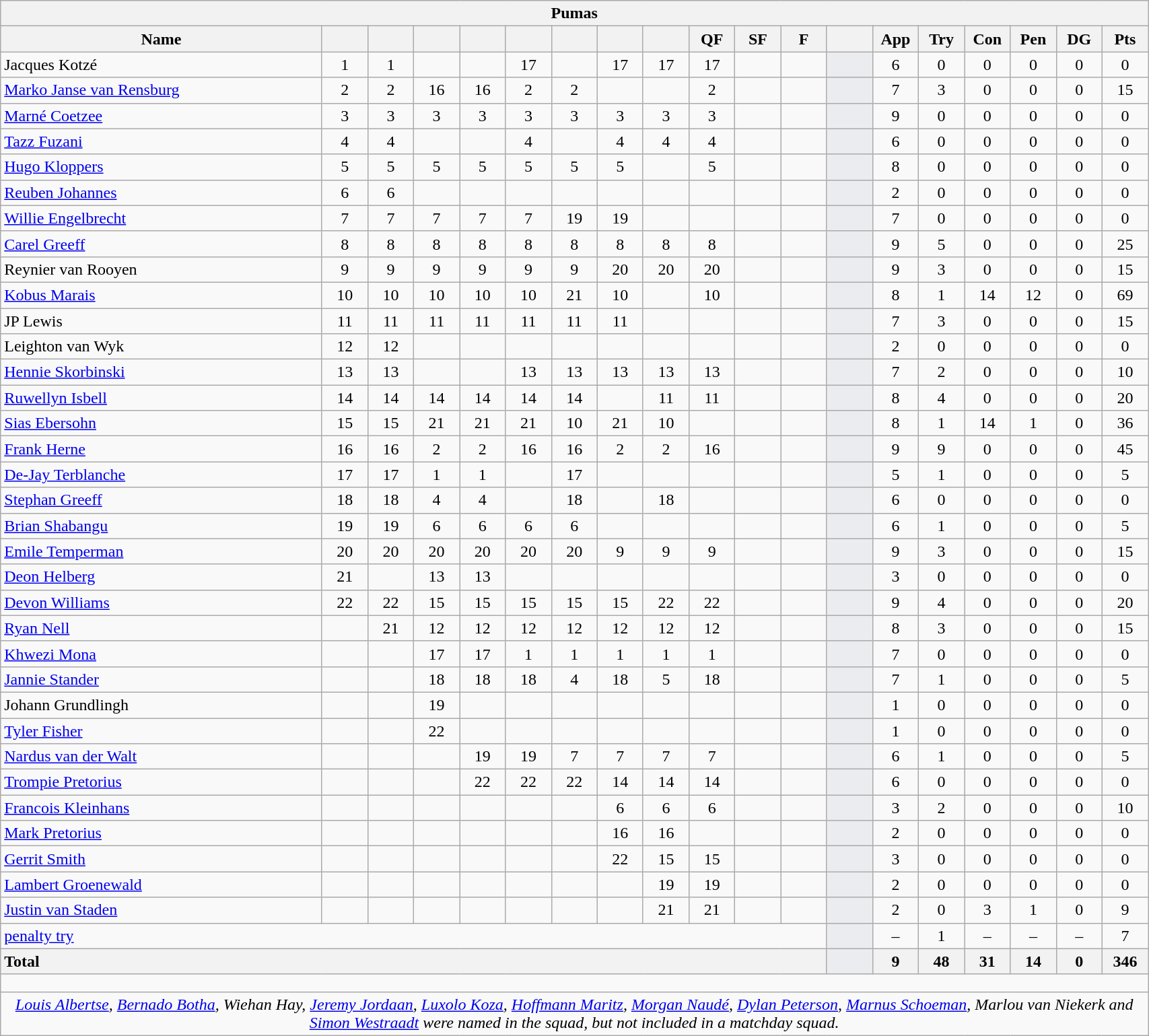<table class="wikitable collapsible collapsed" style="text-align:center; font-size:100%; width:90%">
<tr>
<th colspan="100%">Pumas</th>
</tr>
<tr>
<th style="width:28%;">Name</th>
<th style="width:4%;"></th>
<th style="width:4%;"></th>
<th style="width:4%;"></th>
<th style="width:4%;"></th>
<th style="width:4%;"></th>
<th style="width:4%;"></th>
<th style="width:4%;"></th>
<th style="width:4%;"></th>
<th style="width:4%;">QF</th>
<th style="width:4%;">SF</th>
<th style="width:4%;">F</th>
<th style="width:4%;"></th>
<th style="width:4%;">App</th>
<th style="width:4%;">Try</th>
<th style="width:4%;">Con</th>
<th style="width:4%;">Pen</th>
<th style="width:4%;">DG</th>
<th style="width:4%;">Pts</th>
</tr>
<tr>
<td style="text-align:left;">Jacques Kotzé</td>
<td>1</td>
<td>1</td>
<td></td>
<td></td>
<td>17 </td>
<td></td>
<td>17 </td>
<td>17 </td>
<td>17 </td>
<td></td>
<td></td>
<td style="background:#EBECF0;"></td>
<td>6</td>
<td>0</td>
<td>0</td>
<td>0</td>
<td>0</td>
<td>0</td>
</tr>
<tr>
<td style="text-align:left;"><a href='#'>Marko Janse van Rensburg</a></td>
<td>2</td>
<td>2</td>
<td>16 </td>
<td>16 </td>
<td>2</td>
<td>2</td>
<td></td>
<td></td>
<td>2</td>
<td></td>
<td></td>
<td style="background:#EBECF0;"></td>
<td>7</td>
<td>3</td>
<td>0</td>
<td>0</td>
<td>0</td>
<td>15</td>
</tr>
<tr>
<td style="text-align:left;"><a href='#'>Marné Coetzee</a></td>
<td>3</td>
<td>3</td>
<td>3</td>
<td>3</td>
<td>3</td>
<td>3</td>
<td>3</td>
<td>3</td>
<td>3</td>
<td></td>
<td></td>
<td style="background:#EBECF0;"></td>
<td>9</td>
<td>0</td>
<td>0</td>
<td>0</td>
<td>0</td>
<td>0</td>
</tr>
<tr>
<td style="text-align:left;"><a href='#'>Tazz Fuzani</a></td>
<td>4</td>
<td>4</td>
<td></td>
<td></td>
<td>4</td>
<td></td>
<td>4</td>
<td>4</td>
<td>4</td>
<td></td>
<td></td>
<td style="background:#EBECF0;"></td>
<td>6</td>
<td>0</td>
<td>0</td>
<td>0</td>
<td>0</td>
<td>0</td>
</tr>
<tr>
<td style="text-align:left;"><a href='#'>Hugo Kloppers</a></td>
<td>5</td>
<td>5</td>
<td>5</td>
<td>5</td>
<td>5</td>
<td>5</td>
<td>5</td>
<td></td>
<td>5</td>
<td></td>
<td></td>
<td style="background:#EBECF0;"></td>
<td>8</td>
<td>0</td>
<td>0</td>
<td>0</td>
<td>0</td>
<td>0</td>
</tr>
<tr>
<td style="text-align:left;"><a href='#'>Reuben Johannes</a></td>
<td>6</td>
<td>6</td>
<td></td>
<td></td>
<td></td>
<td></td>
<td></td>
<td></td>
<td></td>
<td></td>
<td></td>
<td style="background:#EBECF0;"></td>
<td>2</td>
<td>0</td>
<td>0</td>
<td>0</td>
<td>0</td>
<td>0</td>
</tr>
<tr>
<td style="text-align:left;"><a href='#'>Willie Engelbrecht</a></td>
<td>7</td>
<td>7</td>
<td>7</td>
<td>7</td>
<td>7</td>
<td>19 </td>
<td>19 </td>
<td></td>
<td></td>
<td></td>
<td></td>
<td style="background:#EBECF0;"></td>
<td>7</td>
<td>0</td>
<td>0</td>
<td>0</td>
<td>0</td>
<td>0</td>
</tr>
<tr>
<td style="text-align:left;"><a href='#'>Carel Greeff</a></td>
<td>8</td>
<td>8</td>
<td>8</td>
<td>8</td>
<td>8</td>
<td>8</td>
<td>8</td>
<td>8</td>
<td>8</td>
<td></td>
<td></td>
<td style="background:#EBECF0;"></td>
<td>9</td>
<td>5</td>
<td>0</td>
<td>0</td>
<td>0</td>
<td>25</td>
</tr>
<tr>
<td style="text-align:left;">Reynier van Rooyen</td>
<td>9</td>
<td>9</td>
<td>9</td>
<td>9</td>
<td>9</td>
<td>9</td>
<td>20 </td>
<td>20 </td>
<td>20 </td>
<td></td>
<td></td>
<td style="background:#EBECF0;"></td>
<td>9</td>
<td>3</td>
<td>0</td>
<td>0</td>
<td>0</td>
<td>15</td>
</tr>
<tr>
<td style="text-align:left;"><a href='#'>Kobus Marais</a></td>
<td>10</td>
<td>10</td>
<td>10</td>
<td>10</td>
<td>10</td>
<td>21 </td>
<td>10</td>
<td></td>
<td>10</td>
<td></td>
<td></td>
<td style="background:#EBECF0;"></td>
<td>8</td>
<td>1</td>
<td>14</td>
<td>12</td>
<td>0</td>
<td>69</td>
</tr>
<tr>
<td style="text-align:left;">JP Lewis</td>
<td>11</td>
<td>11</td>
<td>11</td>
<td>11</td>
<td>11</td>
<td>11</td>
<td>11</td>
<td></td>
<td></td>
<td></td>
<td></td>
<td style="background:#EBECF0;"></td>
<td>7</td>
<td>3</td>
<td>0</td>
<td>0</td>
<td>0</td>
<td>15</td>
</tr>
<tr>
<td style="text-align:left;">Leighton van Wyk</td>
<td>12</td>
<td>12</td>
<td></td>
<td></td>
<td></td>
<td></td>
<td></td>
<td></td>
<td></td>
<td></td>
<td></td>
<td style="background:#EBECF0;"></td>
<td>2</td>
<td>0</td>
<td>0</td>
<td>0</td>
<td>0</td>
<td>0</td>
</tr>
<tr>
<td style="text-align:left;"><a href='#'>Hennie Skorbinski</a></td>
<td>13</td>
<td>13</td>
<td></td>
<td></td>
<td>13</td>
<td>13</td>
<td>13</td>
<td>13</td>
<td>13</td>
<td></td>
<td></td>
<td style="background:#EBECF0;"></td>
<td>7</td>
<td>2</td>
<td>0</td>
<td>0</td>
<td>0</td>
<td>10</td>
</tr>
<tr>
<td style="text-align:left;"><a href='#'>Ruwellyn Isbell</a></td>
<td>14</td>
<td>14</td>
<td>14</td>
<td>14</td>
<td>14</td>
<td>14</td>
<td></td>
<td>11</td>
<td>11</td>
<td></td>
<td></td>
<td style="background:#EBECF0;"></td>
<td>8</td>
<td>4</td>
<td>0</td>
<td>0</td>
<td>0</td>
<td>20</td>
</tr>
<tr>
<td style="text-align:left;"><a href='#'>Sias Ebersohn</a></td>
<td>15</td>
<td>15</td>
<td>21 </td>
<td>21 </td>
<td>21 </td>
<td>10</td>
<td>21 </td>
<td>10</td>
<td></td>
<td></td>
<td></td>
<td style="background:#EBECF0;"></td>
<td>8</td>
<td>1</td>
<td>14</td>
<td>1</td>
<td>0</td>
<td>36</td>
</tr>
<tr>
<td style="text-align:left;"><a href='#'>Frank Herne</a></td>
<td>16 </td>
<td>16 </td>
<td>2</td>
<td>2</td>
<td>16 </td>
<td>16 </td>
<td>2</td>
<td>2</td>
<td>16 </td>
<td></td>
<td></td>
<td style="background:#EBECF0;"></td>
<td>9</td>
<td>9</td>
<td>0</td>
<td>0</td>
<td>0</td>
<td>45</td>
</tr>
<tr>
<td style="text-align:left;"><a href='#'>De-Jay Terblanche</a></td>
<td>17 </td>
<td>17 </td>
<td>1</td>
<td>1</td>
<td></td>
<td>17 </td>
<td></td>
<td></td>
<td></td>
<td></td>
<td></td>
<td style="background:#EBECF0;"></td>
<td>5</td>
<td>1</td>
<td>0</td>
<td>0</td>
<td>0</td>
<td>5</td>
</tr>
<tr>
<td style="text-align:left;"><a href='#'>Stephan Greeff</a></td>
<td>18 </td>
<td>18 </td>
<td>4</td>
<td>4</td>
<td></td>
<td>18 </td>
<td></td>
<td>18 </td>
<td></td>
<td></td>
<td></td>
<td style="background:#EBECF0;"></td>
<td>6</td>
<td>0</td>
<td>0</td>
<td>0</td>
<td>0</td>
<td>0</td>
</tr>
<tr>
<td style="text-align:left;"><a href='#'>Brian Shabangu</a></td>
<td>19 </td>
<td>19 </td>
<td>6</td>
<td>6</td>
<td>6</td>
<td>6</td>
<td></td>
<td></td>
<td></td>
<td></td>
<td></td>
<td style="background:#EBECF0;"></td>
<td>6</td>
<td>1</td>
<td>0</td>
<td>0</td>
<td>0</td>
<td>5</td>
</tr>
<tr>
<td style="text-align:left;"><a href='#'>Emile Temperman</a></td>
<td>20 </td>
<td>20 </td>
<td>20 </td>
<td>20 </td>
<td>20 </td>
<td>20 </td>
<td>9</td>
<td>9</td>
<td>9</td>
<td></td>
<td></td>
<td style="background:#EBECF0;"></td>
<td>9</td>
<td>3</td>
<td>0</td>
<td>0</td>
<td>0</td>
<td>15</td>
</tr>
<tr>
<td style="text-align:left;"><a href='#'>Deon Helberg</a></td>
<td>21 </td>
<td></td>
<td>13</td>
<td>13</td>
<td></td>
<td></td>
<td></td>
<td></td>
<td></td>
<td></td>
<td></td>
<td style="background:#EBECF0;"></td>
<td>3</td>
<td>0</td>
<td>0</td>
<td>0</td>
<td>0</td>
<td>0</td>
</tr>
<tr>
<td style="text-align:left;"><a href='#'>Devon Williams</a></td>
<td>22 </td>
<td>22 </td>
<td>15</td>
<td>15</td>
<td>15</td>
<td>15</td>
<td>15</td>
<td>22 </td>
<td>22 </td>
<td></td>
<td></td>
<td style="background:#EBECF0;"></td>
<td>9</td>
<td>4</td>
<td>0</td>
<td>0</td>
<td>0</td>
<td>20</td>
</tr>
<tr>
<td style="text-align:left;"><a href='#'>Ryan Nell</a></td>
<td></td>
<td>21 </td>
<td>12</td>
<td>12</td>
<td>12</td>
<td>12</td>
<td>12</td>
<td>12</td>
<td>12</td>
<td></td>
<td></td>
<td style="background:#EBECF0;"></td>
<td>8</td>
<td>3</td>
<td>0</td>
<td>0</td>
<td>0</td>
<td>15</td>
</tr>
<tr>
<td style="text-align:left;"><a href='#'>Khwezi Mona</a></td>
<td></td>
<td></td>
<td>17 </td>
<td>17 </td>
<td>1</td>
<td>1</td>
<td>1</td>
<td>1</td>
<td>1</td>
<td></td>
<td></td>
<td style="background:#EBECF0;"></td>
<td>7</td>
<td>0</td>
<td>0</td>
<td>0</td>
<td>0</td>
<td>0</td>
</tr>
<tr>
<td style="text-align:left;"><a href='#'>Jannie Stander</a></td>
<td></td>
<td></td>
<td>18 </td>
<td>18 </td>
<td>18 </td>
<td>4</td>
<td>18 </td>
<td>5</td>
<td>18 </td>
<td></td>
<td></td>
<td style="background:#EBECF0;"></td>
<td>7</td>
<td>1</td>
<td>0</td>
<td>0</td>
<td>0</td>
<td>5</td>
</tr>
<tr>
<td style="text-align:left;">Johann Grundlingh</td>
<td></td>
<td></td>
<td>19 </td>
<td></td>
<td></td>
<td></td>
<td></td>
<td></td>
<td></td>
<td></td>
<td></td>
<td style="background:#EBECF0;"></td>
<td>1</td>
<td>0</td>
<td>0</td>
<td>0</td>
<td>0</td>
<td>0</td>
</tr>
<tr>
<td style="text-align:left;"><a href='#'>Tyler Fisher</a></td>
<td></td>
<td></td>
<td>22 </td>
<td></td>
<td></td>
<td></td>
<td></td>
<td></td>
<td></td>
<td></td>
<td></td>
<td style="background:#EBECF0;"></td>
<td>1</td>
<td>0</td>
<td>0</td>
<td>0</td>
<td>0</td>
<td>0</td>
</tr>
<tr>
<td style="text-align:left;"><a href='#'>Nardus van der Walt</a></td>
<td></td>
<td></td>
<td></td>
<td>19 </td>
<td>19 </td>
<td>7</td>
<td>7</td>
<td>7</td>
<td>7</td>
<td></td>
<td></td>
<td style="background:#EBECF0;"></td>
<td>6</td>
<td>1</td>
<td>0</td>
<td>0</td>
<td>0</td>
<td>5</td>
</tr>
<tr>
<td style="text-align:left;"><a href='#'>Trompie Pretorius</a></td>
<td></td>
<td></td>
<td></td>
<td>22 </td>
<td>22 </td>
<td>22 </td>
<td>14</td>
<td>14</td>
<td>14</td>
<td></td>
<td></td>
<td style="background:#EBECF0;"></td>
<td>6</td>
<td>0</td>
<td>0</td>
<td>0</td>
<td>0</td>
<td>0</td>
</tr>
<tr>
<td style="text-align:left;"><a href='#'>Francois Kleinhans</a></td>
<td></td>
<td></td>
<td></td>
<td></td>
<td></td>
<td></td>
<td>6</td>
<td>6</td>
<td>6</td>
<td></td>
<td></td>
<td style="background:#EBECF0;"></td>
<td>3</td>
<td>2</td>
<td>0</td>
<td>0</td>
<td>0</td>
<td>10</td>
</tr>
<tr>
<td style="text-align:left;"><a href='#'>Mark Pretorius</a></td>
<td></td>
<td></td>
<td></td>
<td></td>
<td></td>
<td></td>
<td>16 </td>
<td>16 </td>
<td></td>
<td></td>
<td></td>
<td style="background:#EBECF0;"></td>
<td>2</td>
<td>0</td>
<td>0</td>
<td>0</td>
<td>0</td>
<td>0</td>
</tr>
<tr>
<td style="text-align:left;"><a href='#'>Gerrit Smith</a></td>
<td></td>
<td></td>
<td></td>
<td></td>
<td></td>
<td></td>
<td>22 </td>
<td>15</td>
<td>15</td>
<td></td>
<td></td>
<td style="background:#EBECF0;"></td>
<td>3</td>
<td>0</td>
<td>0</td>
<td>0</td>
<td>0</td>
<td>0</td>
</tr>
<tr>
<td style="text-align:left;"><a href='#'>Lambert Groenewald</a></td>
<td></td>
<td></td>
<td></td>
<td></td>
<td></td>
<td></td>
<td></td>
<td>19 </td>
<td>19 </td>
<td></td>
<td></td>
<td style="background:#EBECF0;"></td>
<td>2</td>
<td>0</td>
<td>0</td>
<td>0</td>
<td>0</td>
<td>0</td>
</tr>
<tr>
<td style="text-align:left;"><a href='#'>Justin van Staden</a></td>
<td></td>
<td></td>
<td></td>
<td></td>
<td></td>
<td></td>
<td></td>
<td>21 </td>
<td>21 </td>
<td></td>
<td></td>
<td style="background:#EBECF0;"></td>
<td>2</td>
<td>0</td>
<td>3</td>
<td>1</td>
<td>0</td>
<td>9</td>
</tr>
<tr>
<td colspan="12" style="text-align:left;"><a href='#'>penalty try</a></td>
<td style="background:#EBECF0;"></td>
<td>–</td>
<td>1</td>
<td>–</td>
<td>–</td>
<td>–</td>
<td>7</td>
</tr>
<tr>
<th colspan="12" style="text-align:left;">Total</th>
<th style="background:#EBECF0;"></th>
<th>9</th>
<th>48</th>
<th>31</th>
<th>14</th>
<th>0</th>
<th>346</th>
</tr>
<tr class="sortbottom">
<td colspan="100%" style="height: 10px;"></td>
</tr>
<tr class="sortbottom">
<td colspan="100%" style="text-align:center;"><em><a href='#'>Louis Albertse</a>, <a href='#'>Bernado Botha</a>, Wiehan Hay, <a href='#'>Jeremy Jordaan</a>, <a href='#'>Luxolo Koza</a>, <a href='#'>Hoffmann Maritz</a>, <a href='#'>Morgan Naudé</a>, <a href='#'>Dylan Peterson</a>, <a href='#'>Marnus Schoeman</a>, Marlou van Niekerk and <a href='#'>Simon Westraadt</a> were named in the squad, but not included in a matchday squad.</em></td>
</tr>
</table>
